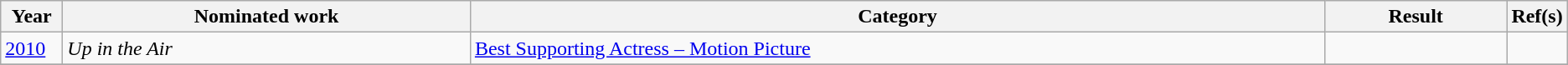<table class="wikitable">
<tr>
<th width=4%>Year</th>
<th width=27%>Nominated work</th>
<th width=57%>Category</th>
<th width=12%>Result</th>
<th width=4%>Ref(s)</th>
</tr>
<tr>
<td><a href='#'>2010</a></td>
<td><em>Up in the Air</em></td>
<td><a href='#'>Best Supporting Actress – Motion Picture</a></td>
<td></td>
<td></td>
</tr>
<tr>
</tr>
</table>
